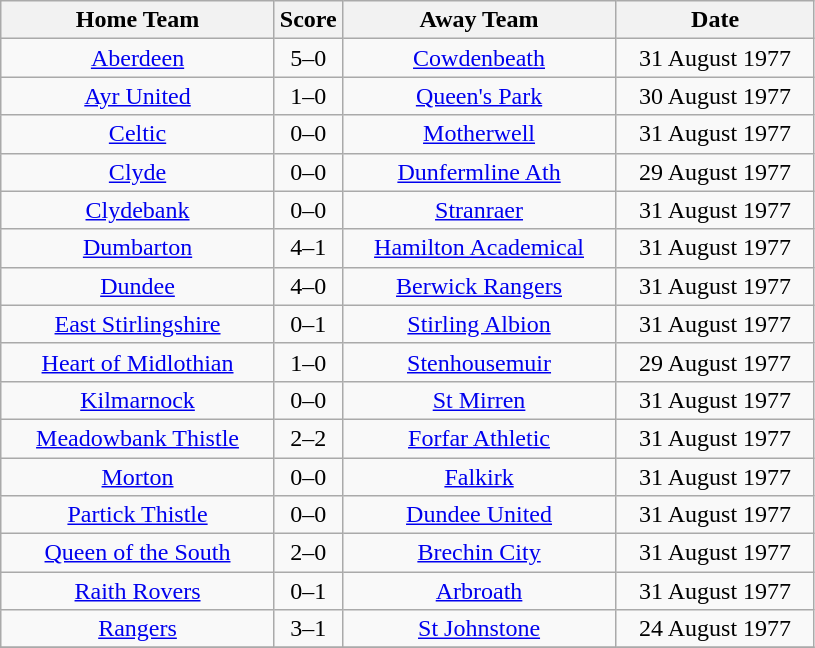<table class="wikitable" style="text-align:center;">
<tr>
<th width=175>Home Team</th>
<th width=20>Score</th>
<th width=175>Away Team</th>
<th width= 125>Date</th>
</tr>
<tr>
<td><a href='#'>Aberdeen</a></td>
<td>5–0</td>
<td><a href='#'>Cowdenbeath</a></td>
<td>31 August 1977</td>
</tr>
<tr>
<td><a href='#'>Ayr United</a></td>
<td>1–0</td>
<td><a href='#'>Queen's Park</a></td>
<td>30 August 1977</td>
</tr>
<tr>
<td><a href='#'>Celtic</a></td>
<td>0–0</td>
<td><a href='#'>Motherwell</a></td>
<td>31 August 1977</td>
</tr>
<tr>
<td><a href='#'>Clyde</a></td>
<td>0–0</td>
<td><a href='#'>Dunfermline Ath</a></td>
<td>29 August 1977</td>
</tr>
<tr>
<td><a href='#'>Clydebank</a></td>
<td>0–0</td>
<td><a href='#'>Stranraer</a></td>
<td>31 August 1977</td>
</tr>
<tr>
<td><a href='#'>Dumbarton</a></td>
<td>4–1</td>
<td><a href='#'>Hamilton Academical</a></td>
<td>31 August 1977</td>
</tr>
<tr>
<td><a href='#'>Dundee</a></td>
<td>4–0</td>
<td><a href='#'>Berwick Rangers</a></td>
<td>31 August 1977</td>
</tr>
<tr>
<td><a href='#'>East Stirlingshire</a></td>
<td>0–1</td>
<td><a href='#'>Stirling Albion</a></td>
<td>31 August 1977</td>
</tr>
<tr>
<td><a href='#'>Heart of Midlothian</a></td>
<td>1–0</td>
<td><a href='#'>Stenhousemuir</a></td>
<td>29 August 1977</td>
</tr>
<tr>
<td><a href='#'>Kilmarnock</a></td>
<td>0–0</td>
<td><a href='#'>St Mirren</a></td>
<td>31 August 1977</td>
</tr>
<tr>
<td><a href='#'>Meadowbank Thistle</a></td>
<td>2–2</td>
<td><a href='#'>Forfar Athletic</a></td>
<td>31 August 1977</td>
</tr>
<tr>
<td><a href='#'>Morton</a></td>
<td>0–0</td>
<td><a href='#'>Falkirk</a></td>
<td>31 August 1977</td>
</tr>
<tr>
<td><a href='#'>Partick Thistle</a></td>
<td>0–0</td>
<td><a href='#'>Dundee United</a></td>
<td>31 August 1977</td>
</tr>
<tr>
<td><a href='#'>Queen of the South</a></td>
<td>2–0</td>
<td><a href='#'>Brechin City</a></td>
<td>31 August 1977</td>
</tr>
<tr>
<td><a href='#'>Raith Rovers</a></td>
<td>0–1</td>
<td><a href='#'>Arbroath</a></td>
<td>31 August 1977</td>
</tr>
<tr>
<td><a href='#'>Rangers</a></td>
<td>3–1</td>
<td><a href='#'>St Johnstone</a></td>
<td>24 August 1977</td>
</tr>
<tr>
</tr>
</table>
